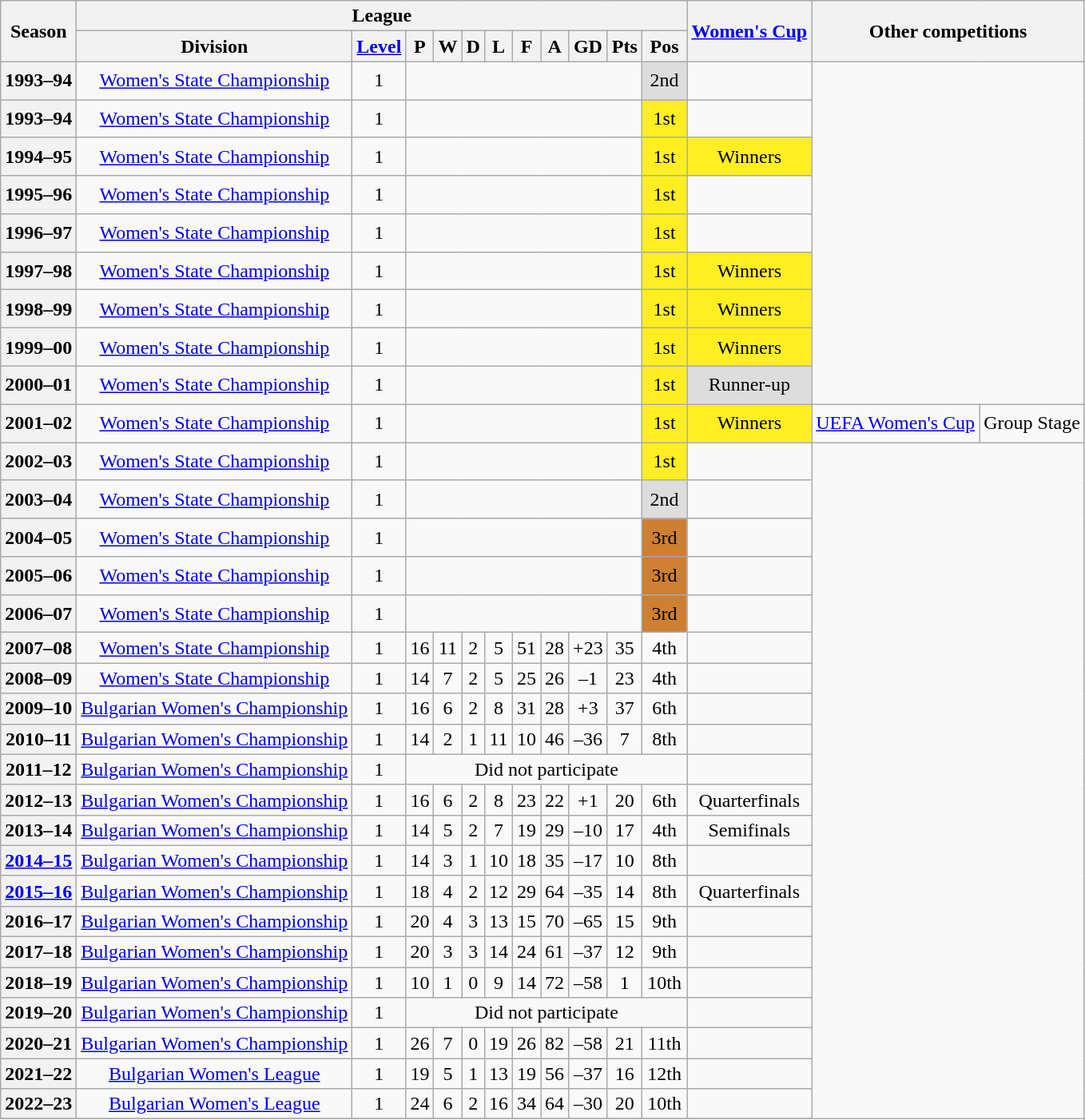<table class="wikitable plainrowheaders sortable" style="text-align: center">
<tr>
<th rowspan=2>Season</th>
<th colspan=11>League</th>
<th rowspan=2><a href='#'>Women's Cup</a><br></th>
<th rowspan=2 colspan=2>Other competitions</th>
</tr>
<tr>
<th scope=col>Division</th>
<th scope=col><a href='#'>Level</a></th>
<th scope=col>P</th>
<th scope=col>W</th>
<th scope=col>D</th>
<th scope=col>L</th>
<th scope=col>F</th>
<th scope=col>A</th>
<th scope=col>GD</th>
<th scope=col>Pts</th>
<th scope=col data-sort-type="number">Pos</th>
</tr>
<tr>
<th scope=row rowspan=1>1993–94</th>
<td rowspan=1><a href='#'>Women's State Championship</a></td>
<td rowspan=1>1</td>
<td colspan=8></td>
<td style="background-color:#DDD;padding:0.4em">2nd</td>
<td rowspan=1></td>
</tr>
<tr>
<th scope=row rowspan=1>1993–94</th>
<td rowspan=1><a href='#'>Women's State Championship</a></td>
<td rowspan=1>1</td>
<td colspan=8></td>
<td style="background-color:#FE2;padding:0.4em">1st</td>
<td rowspan=1></td>
</tr>
<tr>
<th scope=row rowspan=1>1994–95</th>
<td rowspan=1><a href='#'>Women's State Championship</a></td>
<td rowspan=1>1</td>
<td colspan=8></td>
<td style="background-color:#FE2;padding:0.4em">1st</td>
<td style="background-color:#FE2;padding:0.4em">Winners</td>
</tr>
<tr>
<th scope=row rowspan=1>1995–96</th>
<td rowspan=1><a href='#'>Women's State Championship</a></td>
<td rowspan=1>1</td>
<td colspan=8></td>
<td style="background-color:#FE2;padding:0.4em">1st</td>
<td rowspan=1></td>
</tr>
<tr>
<th scope=row rowspan=1>1996–97</th>
<td rowspan=1><a href='#'>Women's State Championship</a></td>
<td rowspan=1>1</td>
<td colspan=8></td>
<td style="background-color:#FE2;padding:0.4em">1st</td>
<td rowspan=1></td>
</tr>
<tr>
<th scope=row rowspan=1>1997–98</th>
<td rowspan=1><a href='#'>Women's State Championship</a></td>
<td rowspan=1>1</td>
<td colspan=8></td>
<td style="background-color:#FE2;padding:0.4em">1st</td>
<td style="background-color:#FE2;padding:0.4em">Winners</td>
</tr>
<tr>
<th scope=row rowspan=1>1998–99</th>
<td rowspan=1><a href='#'>Women's State Championship</a></td>
<td rowspan=1>1</td>
<td colspan=8></td>
<td style="background-color:#FE2;padding:0.4em">1st</td>
<td style="background-color:#FE2;padding:0.4em">Winners</td>
</tr>
<tr>
<th scope=row rowspan=1>1999–00</th>
<td rowspan=1><a href='#'>Women's State Championship</a></td>
<td rowspan=1>1</td>
<td colspan=8></td>
<td style="background-color:#FE2;padding:0.4em">1st</td>
<td style="background-color:#FE2;padding:0.4em">Winners</td>
</tr>
<tr>
<th scope=row rowspan=1>2000–01</th>
<td rowspan=1><a href='#'>Women's State Championship</a></td>
<td rowspan=1>1</td>
<td colspan=8></td>
<td style="background-color:#FE2;padding:0.4em">1st</td>
<td style="background-color:#DDD;padding:0.4em">Runner-up</td>
</tr>
<tr>
<th scope=row rowspan=1>2001–02</th>
<td rowspan=1><a href='#'>Women's State Championship</a></td>
<td rowspan=1>1</td>
<td colspan=8></td>
<td style="background-color:#FE2;padding:0.4em">1st</td>
<td style="background-color:#FE2;padding:0.4em">Winners</td>
<td rowspan=1><a href='#'>UEFA Women's Cup</a></td>
<td rowspan=1>Group Stage</td>
</tr>
<tr>
<th scope=row rowspan=1>2002–03</th>
<td rowspan=1><a href='#'>Women's State Championship</a></td>
<td rowspan=1>1</td>
<td colspan=8></td>
<td style="background-color:#FE2;padding:0.4em">1st</td>
<td rowspan=1></td>
</tr>
<tr>
<th scope=row rowspan=1>2003–04</th>
<td rowspan=1><a href='#'>Women's State Championship</a></td>
<td rowspan=1>1</td>
<td colspan=8></td>
<td style="background-color:#DDD;padding:0.4em">2nd</td>
<td rowspan=1></td>
</tr>
<tr>
<th scope=row rowspan=1>2004–05</th>
<td rowspan=1><a href='#'>Women's State Championship</a></td>
<td rowspan=1>1</td>
<td colspan=8></td>
<td style="background-color:#CD7F32;padding:0.4em">3rd</td>
<td rowspan=1></td>
</tr>
<tr>
<th scope=row rowspan=1>2005–06</th>
<td rowspan=1><a href='#'>Women's State Championship</a></td>
<td rowspan=1>1</td>
<td colspan=8></td>
<td style="background-color:#CD7F32;padding:0.4em">3rd</td>
<td rowspan=1></td>
</tr>
<tr>
<th scope=row rowspan=1>2006–07</th>
<td rowspan=1><a href='#'>Women's State Championship</a></td>
<td rowspan=1>1</td>
<td colspan=8></td>
<td style="background-color:#CD7F32;padding:0.4em">3rd</td>
<td rowspan=1></td>
</tr>
<tr>
<th scope=row rowspan=1>2007–08</th>
<td rowspan=1><a href='#'>Women's State Championship</a></td>
<td rowspan=1>1</td>
<td rowspan=1>16</td>
<td rowspan=1>11</td>
<td rowspan=1>2</td>
<td rowspan=1>5</td>
<td rowspan=1>51</td>
<td rowspan=1>28</td>
<td rowspan=1>+23</td>
<td rowspan=1>35</td>
<td rowspan=1>4th</td>
<td rowspan=1></td>
</tr>
<tr>
<th scope=row rowspan=1>2008–09</th>
<td rowspan=1><a href='#'>Women's State Championship</a></td>
<td rowspan=1>1</td>
<td rowspan=1>14</td>
<td rowspan=1>7</td>
<td rowspan=1>2</td>
<td rowspan=1>5</td>
<td rowspan=1>25</td>
<td rowspan=1>26</td>
<td rowspan=1>–1</td>
<td rowspan=1>23</td>
<td rowspan=1>4th</td>
<td rowspan=1></td>
</tr>
<tr>
<th scope=row rowspan=1>2009–10</th>
<td rowspan=1><a href='#'>Bulgarian Women's Championship</a></td>
<td rowspan=1>1</td>
<td rowspan=1>16</td>
<td rowspan=1>6</td>
<td rowspan=1>2</td>
<td rowspan=1>8</td>
<td rowspan=1>31</td>
<td rowspan=1>28</td>
<td rowspan=1>+3</td>
<td rowspan=1>37</td>
<td rowspan=1>6th</td>
<td rowspan=1></td>
</tr>
<tr>
<th scope=row rowspan=1>2010–11</th>
<td rowspan=1><a href='#'>Bulgarian Women's Championship</a></td>
<td rowspan=1>1</td>
<td rowspan=1>14</td>
<td rowspan=1>2</td>
<td rowspan=1>1</td>
<td rowspan=1>11</td>
<td rowspan=1>10</td>
<td rowspan=1>46</td>
<td rowspan=1>–36</td>
<td rowspan=1>7</td>
<td rowspan=1>8th</td>
<td rowspan=1></td>
</tr>
<tr>
<th scope=row rowspan=1>2011–12</th>
<td rowspan=1><a href='#'>Bulgarian Women's Championship</a></td>
<td rowspan=1>1</td>
<td colspan=9>Did not participate</td>
<td rowspan=1></td>
</tr>
<tr>
<th scope=row rowspan=1>2012–13</th>
<td rowspan=1><a href='#'>Bulgarian Women's Championship</a></td>
<td rowspan=1>1</td>
<td rowspan=1>16</td>
<td rowspan=1>6</td>
<td rowspan=1>2</td>
<td rowspan=1>8</td>
<td rowspan=1>23</td>
<td rowspan=1>22</td>
<td rowspan=1>+1</td>
<td rowspan=1>20</td>
<td rowspan=1>6th</td>
<td rowspan=1>Quarterfinals</td>
</tr>
<tr>
<th scope=row rowspan=1>2013–14</th>
<td rowspan=1><a href='#'>Bulgarian Women's Championship</a></td>
<td rowspan=1>1</td>
<td rowspan=1>14</td>
<td rowspan=1>5</td>
<td rowspan=1>2</td>
<td rowspan=1>7</td>
<td rowspan=1>19</td>
<td rowspan=1>29</td>
<td rowspan=1>–10</td>
<td rowspan=1>17</td>
<td rowspan=1>4th</td>
<td rowspan=1>Semifinals</td>
</tr>
<tr>
<th scope=row rowspan=1><a href='#'>2014–15</a></th>
<td rowspan=1><a href='#'>Bulgarian Women's Championship</a></td>
<td rowspan=1>1</td>
<td rowspan=1>14</td>
<td rowspan=1>3</td>
<td rowspan=1>1</td>
<td rowspan=1>10</td>
<td rowspan=1>18</td>
<td rowspan=1>35</td>
<td rowspan=1>–17</td>
<td rowspan=1>10</td>
<td rowspan=1>8th</td>
<td rowspan=1></td>
</tr>
<tr>
<th scope=row rowspan=1><a href='#'>2015–16</a></th>
<td rowspan=1><a href='#'>Bulgarian Women's Championship</a></td>
<td rowspan=1>1</td>
<td rowspan=1>18</td>
<td rowspan=1>4</td>
<td rowspan=1>2</td>
<td rowspan=1>12</td>
<td rowspan=1>29</td>
<td rowspan=1>64</td>
<td rowspan=1>–35</td>
<td rowspan=1>14</td>
<td rowspan=1>8th</td>
<td rowspan=1>Quarterfinals</td>
</tr>
<tr>
<th scope=row rowspan=1>2016–17</th>
<td rowspan=1><a href='#'>Bulgarian Women's Championship</a></td>
<td rowspan=1>1</td>
<td rowspan=1>20</td>
<td rowspan=1>4</td>
<td rowspan=1>3</td>
<td rowspan=1>13</td>
<td rowspan=1>15</td>
<td rowspan=1>70</td>
<td rowspan=1>–65</td>
<td rowspan=1>15</td>
<td rowspan=1>9th</td>
<td rowspan=1></td>
</tr>
<tr>
<th scope=row rowspan=1>2017–18</th>
<td rowspan=1><a href='#'>Bulgarian Women's Championship</a></td>
<td rowspan=1>1</td>
<td rowspan=1>20</td>
<td rowspan=1>3</td>
<td rowspan=1>3</td>
<td rowspan=1>14</td>
<td rowspan=1>24</td>
<td rowspan=1>61</td>
<td rowspan=1>–37</td>
<td rowspan=1>12</td>
<td rowspan=1>9th</td>
<td rowspan=1></td>
</tr>
<tr>
<th scope=row rowspan=1>2018–19</th>
<td rowspan=1><a href='#'>Bulgarian Women's Championship</a></td>
<td rowspan=1>1</td>
<td rowspan=1>10</td>
<td rowspan=1>1</td>
<td rowspan=1>0</td>
<td rowspan=1>9</td>
<td rowspan=1>14</td>
<td rowspan=1>72</td>
<td rowspan=1>–58</td>
<td rowspan=1>1</td>
<td rowspan=1>10th</td>
<td rowspan=1></td>
</tr>
<tr>
<th scope=row rowspan=1>2019–20</th>
<td rowspan=1><a href='#'>Bulgarian Women's Championship</a></td>
<td rowspan=1>1</td>
<td colspan=9>Did not participate</td>
<td rowspan=1></td>
</tr>
<tr>
<th scope=row rowspan=1>2020–21</th>
<td rowspan=1><a href='#'>Bulgarian Women's Championship</a></td>
<td rowspan=1>1</td>
<td rowspan=1>26</td>
<td rowspan=1>7</td>
<td rowspan=1>0</td>
<td rowspan=1>19</td>
<td rowspan=1>26</td>
<td rowspan=1>82</td>
<td rowspan=1>–58</td>
<td rowspan=1>21</td>
<td rowspan=1>11th</td>
<td rowspan=1></td>
</tr>
<tr>
<th scope=row rowspan=1>2021–22</th>
<td rowspan=1><a href='#'>Bulgarian Women's League</a></td>
<td rowspan=1>1</td>
<td rowspan=1>19</td>
<td rowspan=1>5</td>
<td rowspan=1>1</td>
<td rowspan=1>13</td>
<td rowspan=1>19</td>
<td rowspan=1>56</td>
<td rowspan=1>–37</td>
<td rowspan=1>16</td>
<td rowspan=1>12th</td>
<td rowspan=1></td>
</tr>
<tr>
<th scope=row rowspan=1>2022–23</th>
<td rowspan=1><a href='#'>Bulgarian Women's League</a></td>
<td rowspan=1>1</td>
<td rowspan=1>24</td>
<td rowspan=1>6</td>
<td rowspan=1>2</td>
<td rowspan=1>16</td>
<td rowspan=1>34</td>
<td rowspan=1>64</td>
<td rowspan=1>–30</td>
<td rowspan=1>20</td>
<td rowspan=1>10th</td>
<td rowspan=1></td>
</tr>
<tr>
</tr>
</table>
